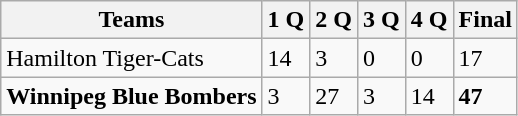<table class="wikitable">
<tr>
<th>Teams</th>
<th>1 Q</th>
<th>2 Q</th>
<th>3 Q</th>
<th>4 Q</th>
<th>Final</th>
</tr>
<tr>
<td>Hamilton Tiger-Cats</td>
<td>14</td>
<td>3</td>
<td>0</td>
<td>0</td>
<td>17</td>
</tr>
<tr>
<td><strong>Winnipeg Blue Bombers</strong></td>
<td>3</td>
<td>27</td>
<td>3</td>
<td>14</td>
<td><strong>47</strong></td>
</tr>
</table>
